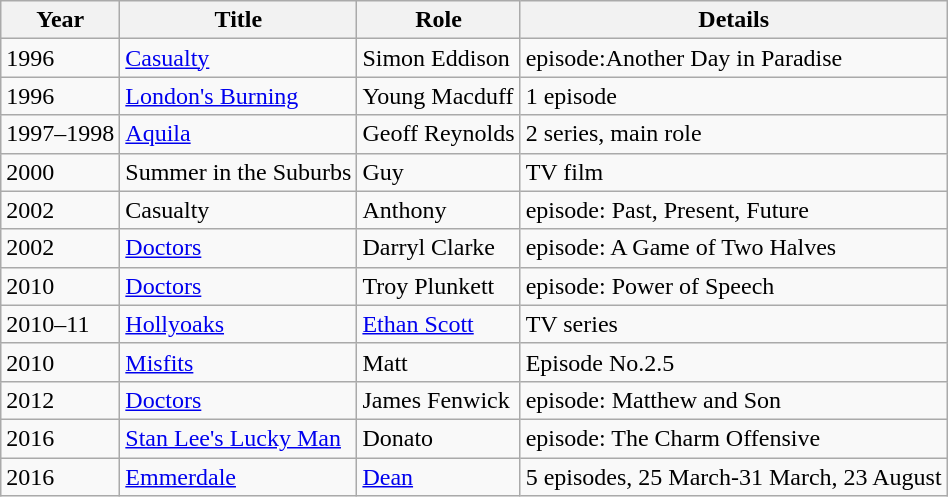<table class="wikitable">
<tr>
<th>Year</th>
<th>Title</th>
<th>Role</th>
<th>Details</th>
</tr>
<tr>
<td>1996</td>
<td><a href='#'>Casualty</a></td>
<td>Simon Eddison</td>
<td>episode:Another Day in Paradise</td>
</tr>
<tr>
<td>1996</td>
<td><a href='#'>London's Burning</a></td>
<td>Young Macduff</td>
<td>1 episode</td>
</tr>
<tr>
<td>1997–1998</td>
<td><a href='#'>Aquila</a></td>
<td>Geoff Reynolds</td>
<td>2 series, main role</td>
</tr>
<tr>
<td>2000</td>
<td>Summer in the Suburbs</td>
<td>Guy</td>
<td>TV film</td>
</tr>
<tr>
<td>2002</td>
<td>Casualty</td>
<td>Anthony</td>
<td>episode: Past, Present, Future</td>
</tr>
<tr>
<td>2002</td>
<td><a href='#'>Doctors</a></td>
<td>Darryl Clarke</td>
<td>episode: A Game of Two Halves</td>
</tr>
<tr>
<td>2010</td>
<td><a href='#'>Doctors</a></td>
<td>Troy Plunkett</td>
<td>episode: Power of Speech</td>
</tr>
<tr>
<td>2010–11</td>
<td><a href='#'>Hollyoaks</a></td>
<td><a href='#'>Ethan Scott</a></td>
<td>TV series</td>
</tr>
<tr>
<td>2010</td>
<td><a href='#'>Misfits</a></td>
<td>Matt</td>
<td>Episode No.2.5</td>
</tr>
<tr>
<td>2012</td>
<td><a href='#'>Doctors</a></td>
<td>James Fenwick</td>
<td>episode: Matthew and Son</td>
</tr>
<tr>
<td>2016</td>
<td><a href='#'>Stan Lee's Lucky Man</a></td>
<td>Donato</td>
<td>episode: The Charm Offensive</td>
</tr>
<tr>
<td>2016</td>
<td><a href='#'>Emmerdale</a></td>
<td><a href='#'>Dean</a></td>
<td>5 episodes, 25 March-31 March, 23 August</td>
</tr>
</table>
